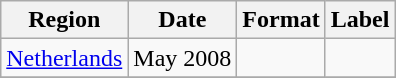<table class=wikitable>
<tr>
<th>Region</th>
<th>Date</th>
<th>Format</th>
<th>Label</th>
</tr>
<tr>
<td><a href='#'>Netherlands</a></td>
<td>May 2008</td>
<td></td>
<td></td>
</tr>
<tr>
</tr>
</table>
